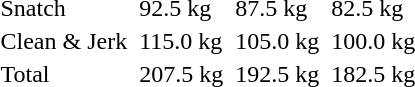<table>
<tr>
<td>Snatch</td>
<td></td>
<td>92.5 kg</td>
<td></td>
<td>87.5 kg</td>
<td></td>
<td>82.5 kg</td>
</tr>
<tr>
<td>Clean & Jerk</td>
<td></td>
<td>115.0 kg</td>
<td></td>
<td>105.0 kg</td>
<td></td>
<td>100.0 kg</td>
</tr>
<tr>
<td>Total</td>
<td></td>
<td>207.5 kg</td>
<td></td>
<td>192.5 kg</td>
<td></td>
<td>182.5 kg</td>
</tr>
</table>
